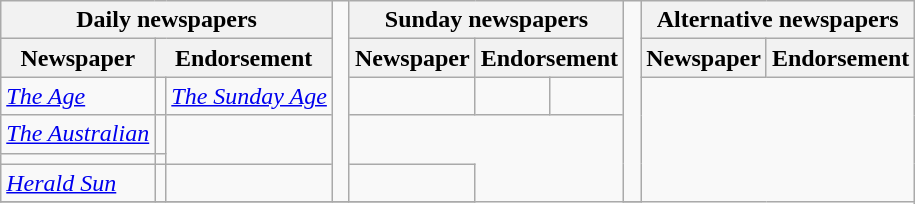<table class="wikitable">
<tr>
<th colspan="3">Daily newspapers</th>
<td rowspan="6" style="background: none; border: none inherit;"> </td>
<th colspan="3">Sunday newspapers</th>
<td rowspan="6" style="background: none; border: none inherit;"> </td>
<th colspan="3">Alternative newspapers</th>
</tr>
<tr>
<th>Newspaper</th>
<th colspan="2">Endorsement</th>
<th>Newspaper</th>
<th colspan="2">Endorsement</th>
<th>Newspaper</th>
<th colspan="2">Endorsement</th>
</tr>
<tr>
<td><em><a href='#'>The Age</a></em></td>
<td></td>
<td><em><a href='#'>The Sunday Age</a></em></td>
<td></td>
<td></td>
<td></td>
</tr>
<tr>
<td><em><a href='#'>The Australian</a></em></td>
<td></td>
<td rowspan=2></td>
</tr>
<tr>
<td></td>
<td></td>
</tr>
<tr>
<td><em><a href='#'>Herald Sun</a></em></td>
<td></td>
<td></td>
<td></td>
</tr>
<tr>
</tr>
</table>
